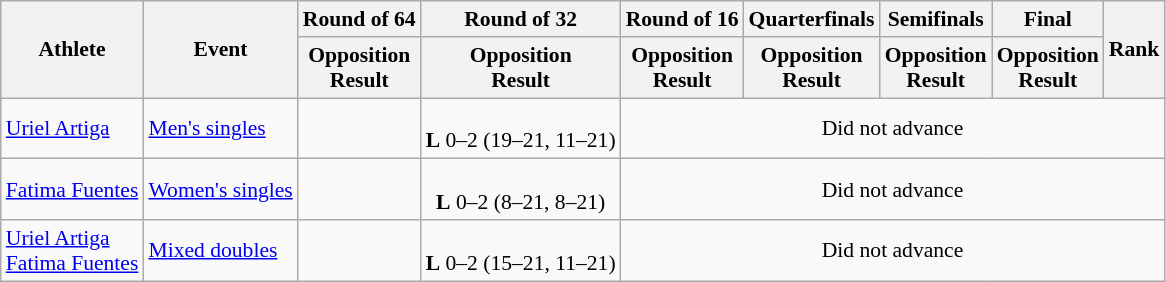<table class="wikitable" style="font-size:90%">
<tr>
<th rowspan="2">Athlete</th>
<th rowspan="2">Event</th>
<th>Round of 64</th>
<th>Round of 32</th>
<th>Round of 16</th>
<th>Quarterfinals</th>
<th>Semifinals</th>
<th>Final</th>
<th rowspan="2">Rank</th>
</tr>
<tr>
<th>Opposition<br>Result</th>
<th>Opposition<br>Result</th>
<th>Opposition<br>Result</th>
<th>Opposition<br>Result</th>
<th>Opposition<br>Result</th>
<th>Opposition<br>Result</th>
</tr>
<tr align=center>
<td align=left><a href='#'>Uriel Artiga</a></td>
<td align=left><a href='#'>Men's singles</a></td>
<td></td>
<td><br><strong>L</strong> 0–2 (19–21, 11–21)</td>
<td colspan=5>Did not advance</td>
</tr>
<tr align=center>
<td align=left><a href='#'>Fatima Fuentes</a></td>
<td align=left><a href='#'>Women's singles</a></td>
<td></td>
<td><br><strong>L</strong> 0–2 (8–21, 8–21)</td>
<td colspan=5>Did not advance</td>
</tr>
<tr align=center>
<td align=left><a href='#'>Uriel Artiga</a><br><a href='#'>Fatima Fuentes</a></td>
<td align=left><a href='#'>Mixed doubles</a></td>
<td></td>
<td><br><strong>L</strong> 0–2 (15–21, 11–21)</td>
<td colspan=5>Did not advance</td>
</tr>
</table>
